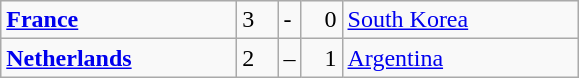<table class="wikitable">
<tr>
<td width=150> <strong><a href='#'>France</a></strong></td>
<td style="width:20px; text-align:left;">3</td>
<td>-</td>
<td style="width:20px; text-align:right;">0</td>
<td width=150> <a href='#'>South Korea</a></td>
</tr>
<tr>
<td> <strong><a href='#'>Netherlands</a></strong></td>
<td style="text-align:left;">2</td>
<td>–</td>
<td style="text-align:right;">1</td>
<td> <a href='#'>Argentina</a></td>
</tr>
</table>
